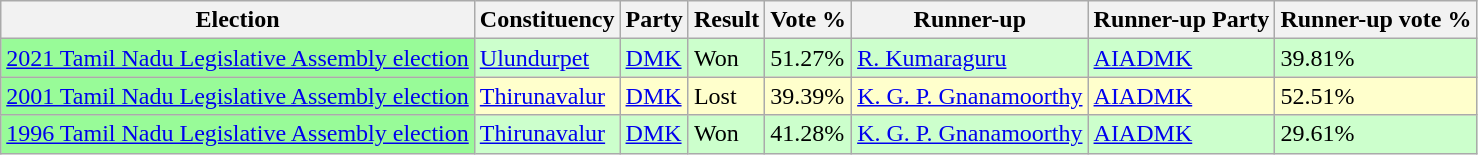<table class="wikitable">
<tr>
<th>Election</th>
<th>Constituency</th>
<th>Party</th>
<th>Result</th>
<th>Vote %</th>
<th>Runner-up</th>
<th>Runner-up Party</th>
<th>Runner-up vote %</th>
</tr>
<tr style="background:#cfc;">
<td bgcolor=#98FB98><a href='#'>2021 Tamil Nadu Legislative Assembly election</a></td>
<td><a href='#'>Ulundurpet</a></td>
<td><a href='#'>DMK</a></td>
<td>Won</td>
<td>51.27%</td>
<td><a href='#'>R. Kumaraguru</a></td>
<td><a href='#'>AIADMK</a></td>
<td>39.81%</td>
</tr>
<tr style="background:#ffc;">
<td bgcolor=#98FB98><a href='#'>2001 Tamil Nadu Legislative Assembly election</a></td>
<td><a href='#'>Thirunavalur</a></td>
<td><a href='#'>DMK</a></td>
<td>Lost</td>
<td>39.39%</td>
<td><a href='#'>K. G. P. Gnanamoorthy</a></td>
<td><a href='#'>AIADMK</a></td>
<td>52.51%</td>
</tr>
<tr style="background:#cfc;">
<td bgcolor=#98FB98><a href='#'>1996 Tamil Nadu Legislative Assembly election</a></td>
<td><a href='#'>Thirunavalur</a></td>
<td><a href='#'>DMK</a></td>
<td>Won</td>
<td>41.28%</td>
<td><a href='#'>K. G. P. Gnanamoorthy</a></td>
<td><a href='#'>AIADMK</a></td>
<td>29.61%</td>
</tr>
</table>
